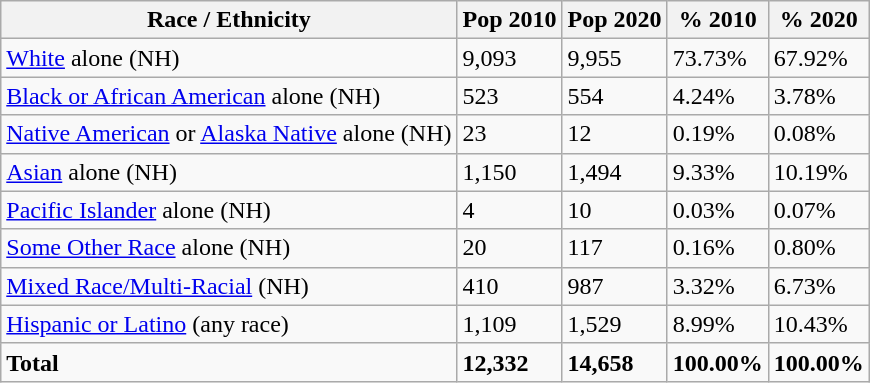<table class="wikitable">
<tr>
<th>Race / Ethnicity</th>
<th>Pop 2010</th>
<th>Pop 2020</th>
<th>% 2010</th>
<th>% 2020</th>
</tr>
<tr>
<td><a href='#'>White</a> alone (NH)</td>
<td>9,093</td>
<td>9,955</td>
<td>73.73%</td>
<td>67.92%</td>
</tr>
<tr>
<td><a href='#'>Black or African American</a> alone (NH)</td>
<td>523</td>
<td>554</td>
<td>4.24%</td>
<td>3.78%</td>
</tr>
<tr>
<td><a href='#'>Native American</a> or <a href='#'>Alaska Native</a> alone (NH)</td>
<td>23</td>
<td>12</td>
<td>0.19%</td>
<td>0.08%</td>
</tr>
<tr>
<td><a href='#'>Asian</a> alone (NH)</td>
<td>1,150</td>
<td>1,494</td>
<td>9.33%</td>
<td>10.19%</td>
</tr>
<tr>
<td><a href='#'>Pacific Islander</a> alone (NH)</td>
<td>4</td>
<td>10</td>
<td>0.03%</td>
<td>0.07%</td>
</tr>
<tr>
<td><a href='#'>Some Other Race</a> alone (NH)</td>
<td>20</td>
<td>117</td>
<td>0.16%</td>
<td>0.80%</td>
</tr>
<tr>
<td><a href='#'>Mixed Race/Multi-Racial</a> (NH)</td>
<td>410</td>
<td>987</td>
<td>3.32%</td>
<td>6.73%</td>
</tr>
<tr>
<td><a href='#'>Hispanic or Latino</a> (any race)</td>
<td>1,109</td>
<td>1,529</td>
<td>8.99%</td>
<td>10.43%</td>
</tr>
<tr>
<td><strong>Total</strong></td>
<td><strong>12,332</strong></td>
<td><strong>14,658</strong></td>
<td><strong>100.00%</strong></td>
<td><strong>100.00%</strong></td>
</tr>
</table>
